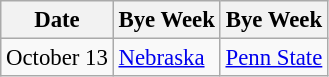<table class="wikitable" style="font-size:95%;">
<tr>
<th>Date</th>
<th>Bye Week</th>
<th>Bye Week</th>
</tr>
<tr>
<td>October 13</td>
<td><a href='#'>Nebraska</a></td>
<td><a href='#'>Penn State</a></td>
</tr>
</table>
